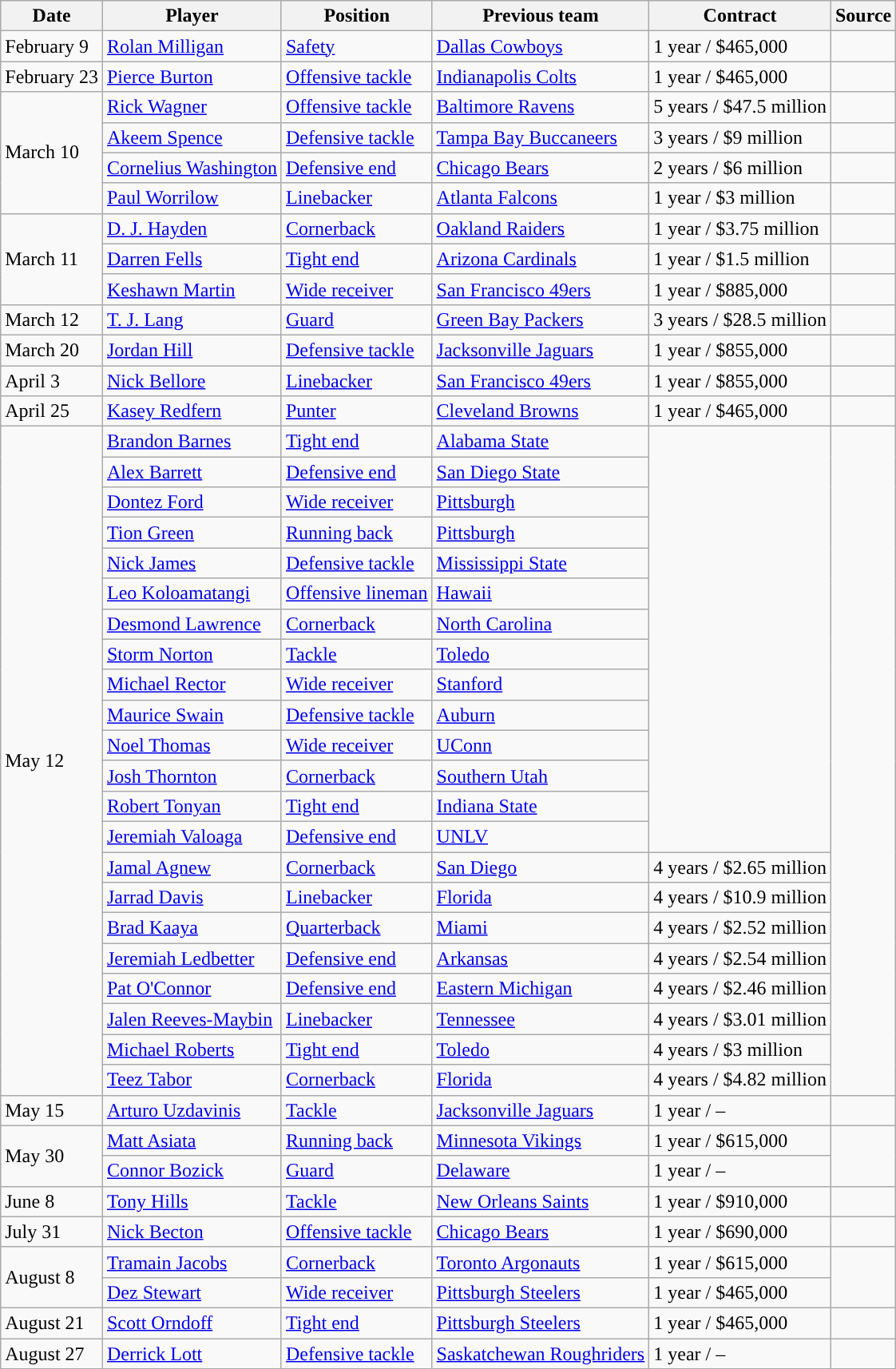<table class="wikitable">
<tr>
<th>Date</th>
<th>Player</th>
<th>Position</th>
<th>Previous team</th>
<th>Contract</th>
<th>Source</th>
</tr>
<tr>
<td>February 9</td>
<td><a href='#'>Rolan Milligan</a></td>
<td><a href='#'>Safety</a></td>
<td><a href='#'>Dallas Cowboys</a></td>
<td>1 year / $465,000</td>
<td></td>
</tr>
<tr>
<td>February 23</td>
<td><a href='#'>Pierce Burton</a></td>
<td><a href='#'>Offensive tackle</a></td>
<td><a href='#'>Indianapolis Colts</a></td>
<td>1 year / $465,000</td>
<td></td>
</tr>
<tr>
<td rowspan="4">March 10</td>
<td><a href='#'>Rick Wagner</a></td>
<td><a href='#'>Offensive tackle</a></td>
<td><a href='#'>Baltimore Ravens</a></td>
<td>5 years / $47.5 million</td>
<td></td>
</tr>
<tr>
<td><a href='#'>Akeem Spence</a></td>
<td><a href='#'>Defensive tackle</a></td>
<td><a href='#'>Tampa Bay Buccaneers</a></td>
<td>3 years / $9 million</td>
<td></td>
</tr>
<tr>
<td><a href='#'>Cornelius Washington</a></td>
<td><a href='#'>Defensive end</a></td>
<td><a href='#'>Chicago Bears</a></td>
<td>2 years / $6 million</td>
<td></td>
</tr>
<tr>
<td><a href='#'>Paul Worrilow</a></td>
<td><a href='#'>Linebacker</a></td>
<td><a href='#'>Atlanta Falcons</a></td>
<td>1 year / $3 million</td>
<td></td>
</tr>
<tr>
<td rowspan="3">March 11</td>
<td><a href='#'>D. J. Hayden</a></td>
<td><a href='#'>Cornerback</a></td>
<td><a href='#'>Oakland Raiders</a></td>
<td>1 year / $3.75 million</td>
<td></td>
</tr>
<tr>
<td><a href='#'>Darren Fells</a></td>
<td><a href='#'>Tight end</a></td>
<td><a href='#'>Arizona Cardinals</a></td>
<td>1 year / $1.5 million</td>
<td></td>
</tr>
<tr>
<td><a href='#'>Keshawn Martin</a></td>
<td><a href='#'>Wide receiver</a></td>
<td><a href='#'>San Francisco 49ers</a></td>
<td>1 year / $885,000</td>
<td></td>
</tr>
<tr>
<td>March 12</td>
<td><a href='#'>T. J. Lang</a></td>
<td><a href='#'>Guard</a></td>
<td><a href='#'>Green Bay Packers</a></td>
<td>3 years / $28.5 million</td>
<td></td>
</tr>
<tr>
<td>March 20</td>
<td><a href='#'>Jordan Hill</a></td>
<td><a href='#'>Defensive tackle</a></td>
<td><a href='#'>Jacksonville Jaguars</a></td>
<td>1 year / $855,000</td>
<td></td>
</tr>
<tr>
<td>April 3</td>
<td><a href='#'>Nick Bellore</a></td>
<td><a href='#'>Linebacker</a></td>
<td><a href='#'>San Francisco 49ers</a></td>
<td>1 year / $855,000</td>
<td></td>
</tr>
<tr>
<td>April 25</td>
<td><a href='#'>Kasey Redfern</a></td>
<td><a href='#'>Punter</a></td>
<td><a href='#'>Cleveland Browns</a></td>
<td>1 year / $465,000</td>
<td></td>
</tr>
<tr>
<td rowspan="22">May 12</td>
<td><a href='#'>Brandon Barnes</a></td>
<td><a href='#'>Tight end</a></td>
<td><a href='#'>Alabama State</a></td>
<td rowspan="14"></td>
<td rowspan="22"></td>
</tr>
<tr>
<td><a href='#'>Alex Barrett</a></td>
<td><a href='#'>Defensive end</a></td>
<td><a href='#'>San Diego State</a></td>
</tr>
<tr>
<td><a href='#'>Dontez Ford</a></td>
<td><a href='#'>Wide receiver</a></td>
<td><a href='#'>Pittsburgh</a></td>
</tr>
<tr>
<td><a href='#'>Tion Green</a></td>
<td><a href='#'>Running back</a></td>
<td><a href='#'>Pittsburgh</a></td>
</tr>
<tr>
<td><a href='#'>Nick James</a></td>
<td><a href='#'>Defensive tackle</a></td>
<td><a href='#'>Mississippi State</a></td>
</tr>
<tr>
<td><a href='#'>Leo Koloamatangi</a></td>
<td><a href='#'>Offensive lineman</a></td>
<td><a href='#'>Hawaii</a></td>
</tr>
<tr>
<td><a href='#'>Desmond Lawrence</a></td>
<td><a href='#'>Cornerback</a></td>
<td><a href='#'>North Carolina</a></td>
</tr>
<tr>
<td><a href='#'>Storm Norton</a></td>
<td><a href='#'>Tackle</a></td>
<td><a href='#'>Toledo</a></td>
</tr>
<tr>
<td><a href='#'>Michael Rector</a></td>
<td><a href='#'>Wide receiver</a></td>
<td><a href='#'>Stanford</a></td>
</tr>
<tr>
<td><a href='#'>Maurice Swain</a></td>
<td><a href='#'>Defensive tackle</a></td>
<td><a href='#'>Auburn</a></td>
</tr>
<tr>
<td><a href='#'>Noel Thomas</a></td>
<td><a href='#'>Wide receiver</a></td>
<td><a href='#'>UConn</a></td>
</tr>
<tr>
<td><a href='#'>Josh Thornton</a></td>
<td><a href='#'>Cornerback</a></td>
<td><a href='#'>Southern Utah</a></td>
</tr>
<tr>
<td><a href='#'>Robert Tonyan</a></td>
<td><a href='#'>Tight end</a></td>
<td><a href='#'>Indiana State</a></td>
</tr>
<tr>
<td><a href='#'>Jeremiah Valoaga</a></td>
<td><a href='#'>Defensive end</a></td>
<td><a href='#'>UNLV</a></td>
</tr>
<tr>
<td><a href='#'>Jamal Agnew</a></td>
<td><a href='#'>Cornerback</a></td>
<td><a href='#'>San Diego</a></td>
<td>4 years / $2.65 million</td>
</tr>
<tr>
<td><a href='#'>Jarrad Davis</a></td>
<td><a href='#'>Linebacker</a></td>
<td><a href='#'>Florida</a></td>
<td>4 years / $10.9 million</td>
</tr>
<tr>
<td><a href='#'>Brad Kaaya</a></td>
<td><a href='#'>Quarterback</a></td>
<td><a href='#'>Miami</a></td>
<td>4 years / $2.52 million</td>
</tr>
<tr>
<td><a href='#'>Jeremiah Ledbetter</a></td>
<td><a href='#'>Defensive end</a></td>
<td><a href='#'>Arkansas</a></td>
<td>4 years / $2.54 million</td>
</tr>
<tr>
<td><a href='#'>Pat O'Connor</a></td>
<td><a href='#'>Defensive end</a></td>
<td><a href='#'>Eastern Michigan</a></td>
<td>4 years / $2.46 million</td>
</tr>
<tr>
<td><a href='#'>Jalen Reeves-Maybin</a></td>
<td><a href='#'>Linebacker</a></td>
<td><a href='#'>Tennessee</a></td>
<td>4 years / $3.01 million</td>
</tr>
<tr>
<td><a href='#'>Michael Roberts</a></td>
<td><a href='#'>Tight end</a></td>
<td><a href='#'>Toledo</a></td>
<td>4 years / $3 million</td>
</tr>
<tr>
<td><a href='#'>Teez Tabor</a></td>
<td><a href='#'>Cornerback</a></td>
<td><a href='#'>Florida</a></td>
<td>4 years / $4.82 million</td>
</tr>
<tr>
<td>May 15</td>
<td><a href='#'>Arturo Uzdavinis</a></td>
<td><a href='#'>Tackle</a></td>
<td><a href='#'>Jacksonville Jaguars</a></td>
<td>1 year / –</td>
<td></td>
</tr>
<tr>
<td rowspan="2">May 30</td>
<td><a href='#'>Matt Asiata</a></td>
<td><a href='#'>Running back</a></td>
<td><a href='#'>Minnesota Vikings</a></td>
<td>1 year / $615,000</td>
<td rowspan="2"></td>
</tr>
<tr>
<td><a href='#'>Connor Bozick</a></td>
<td><a href='#'>Guard</a></td>
<td><a href='#'>Delaware</a></td>
<td>1 year / –</td>
</tr>
<tr>
<td>June 8</td>
<td><a href='#'>Tony Hills</a></td>
<td><a href='#'>Tackle</a></td>
<td><a href='#'>New Orleans Saints</a></td>
<td>1 year / $910,000</td>
<td></td>
</tr>
<tr>
<td>July 31</td>
<td><a href='#'>Nick Becton</a></td>
<td><a href='#'>Offensive tackle</a></td>
<td><a href='#'>Chicago Bears</a></td>
<td>1 year / $690,000</td>
<td></td>
</tr>
<tr>
<td rowspan="2">August 8</td>
<td><a href='#'>Tramain Jacobs</a></td>
<td><a href='#'>Cornerback</a></td>
<td><a href='#'>Toronto Argonauts</a></td>
<td>1 year / $615,000</td>
<td rowspan="2"></td>
</tr>
<tr>
<td><a href='#'>Dez Stewart</a></td>
<td><a href='#'>Wide receiver</a></td>
<td><a href='#'>Pittsburgh Steelers</a></td>
<td>1 year / $465,000</td>
</tr>
<tr>
<td>August 21</td>
<td><a href='#'>Scott Orndoff</a></td>
<td><a href='#'>Tight end</a></td>
<td><a href='#'>Pittsburgh Steelers</a></td>
<td>1 year / $465,000</td>
<td></td>
</tr>
<tr>
<td>August 27</td>
<td><a href='#'>Derrick Lott</a></td>
<td><a href='#'>Defensive tackle</a></td>
<td><a href='#'>Saskatchewan Roughriders</a></td>
<td>1 year / –</td>
<td></td>
</tr>
</table>
